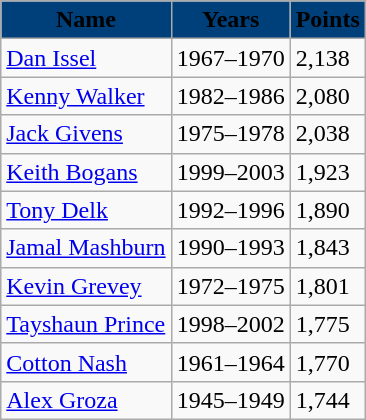<table class="wikitable">
<tr>
<th style="background:#00407a;"><span>Name</span></th>
<th style="background:#00407a;"><span>Years</span></th>
<th style="background:#00407a;"><span>Points</span></th>
</tr>
<tr>
<td><a href='#'>Dan Issel</a></td>
<td>1967–1970</td>
<td>2,138</td>
</tr>
<tr>
<td><a href='#'>Kenny Walker</a></td>
<td>1982–1986</td>
<td>2,080</td>
</tr>
<tr>
<td><a href='#'>Jack Givens</a></td>
<td>1975–1978</td>
<td>2,038</td>
</tr>
<tr>
<td><a href='#'>Keith Bogans</a></td>
<td>1999–2003</td>
<td>1,923</td>
</tr>
<tr>
<td><a href='#'>Tony Delk</a></td>
<td>1992–1996</td>
<td>1,890</td>
</tr>
<tr>
<td><a href='#'>Jamal Mashburn</a></td>
<td>1990–1993</td>
<td>1,843</td>
</tr>
<tr>
<td><a href='#'>Kevin Grevey</a></td>
<td>1972–1975</td>
<td>1,801</td>
</tr>
<tr>
<td><a href='#'>Tayshaun Prince</a></td>
<td>1998–2002</td>
<td>1,775</td>
</tr>
<tr>
<td><a href='#'>Cotton Nash</a></td>
<td>1961–1964</td>
<td>1,770</td>
</tr>
<tr>
<td><a href='#'>Alex Groza</a></td>
<td>1945–1949</td>
<td>1,744</td>
</tr>
</table>
